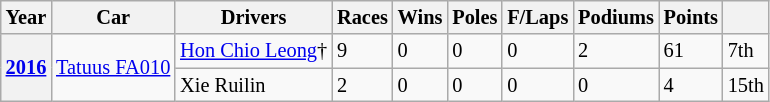<table class="wikitable" style="font-size:85%">
<tr>
<th>Year</th>
<th>Car</th>
<th>Drivers</th>
<th>Races</th>
<th>Wins</th>
<th>Poles</th>
<th>F/Laps</th>
<th>Podiums</th>
<th>Points</th>
<th></th>
</tr>
<tr>
<th rowspan="2"><a href='#'>2016</a></th>
<td rowspan="2"><a href='#'>Tatuus FA010</a></td>
<td> <a href='#'>Hon Chio Leong</a>†</td>
<td>9</td>
<td>0</td>
<td>0</td>
<td>0</td>
<td>2</td>
<td>61</td>
<td>7th</td>
</tr>
<tr>
<td> Xie Ruilin</td>
<td>2</td>
<td>0</td>
<td>0</td>
<td>0</td>
<td>0</td>
<td>4</td>
<td>15th</td>
</tr>
</table>
